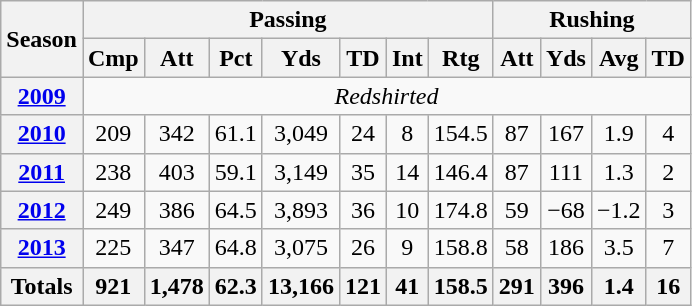<table class=wikitable style="text-align:center;">
<tr>
<th rowspan="2">Season</th>
<th colspan="7">Passing</th>
<th colspan="4">Rushing</th>
</tr>
<tr>
<th>Cmp</th>
<th>Att</th>
<th>Pct</th>
<th>Yds</th>
<th>TD</th>
<th>Int</th>
<th>Rtg</th>
<th>Att</th>
<th>Yds</th>
<th>Avg</th>
<th>TD</th>
</tr>
<tr>
<th><a href='#'>2009</a></th>
<td colspan="11"><em>Redshirted</em></td>
</tr>
<tr>
<th><a href='#'>2010</a></th>
<td>209</td>
<td>342</td>
<td>61.1</td>
<td>3,049</td>
<td>24</td>
<td>8</td>
<td>154.5</td>
<td>87</td>
<td>167</td>
<td>1.9</td>
<td>4</td>
</tr>
<tr>
<th><a href='#'>2011</a></th>
<td>238</td>
<td>403</td>
<td>59.1</td>
<td>3,149</td>
<td>35</td>
<td>14</td>
<td>146.4</td>
<td>87</td>
<td>111</td>
<td>1.3</td>
<td>2</td>
</tr>
<tr>
<th><a href='#'>2012</a></th>
<td>249</td>
<td>386</td>
<td>64.5</td>
<td>3,893</td>
<td>36</td>
<td>10</td>
<td>174.8</td>
<td>59</td>
<td>−68</td>
<td>−1.2</td>
<td>3</td>
</tr>
<tr>
<th><a href='#'>2013</a></th>
<td>225</td>
<td>347</td>
<td>64.8</td>
<td>3,075</td>
<td>26</td>
<td>9</td>
<td>158.8</td>
<td>58</td>
<td>186</td>
<td>3.5</td>
<td>7</td>
</tr>
<tr>
<th>Totals</th>
<th>921</th>
<th>1,478</th>
<th>62.3</th>
<th>13,166</th>
<th>121</th>
<th>41</th>
<th>158.5</th>
<th>291</th>
<th>396</th>
<th>1.4</th>
<th>16</th>
</tr>
</table>
